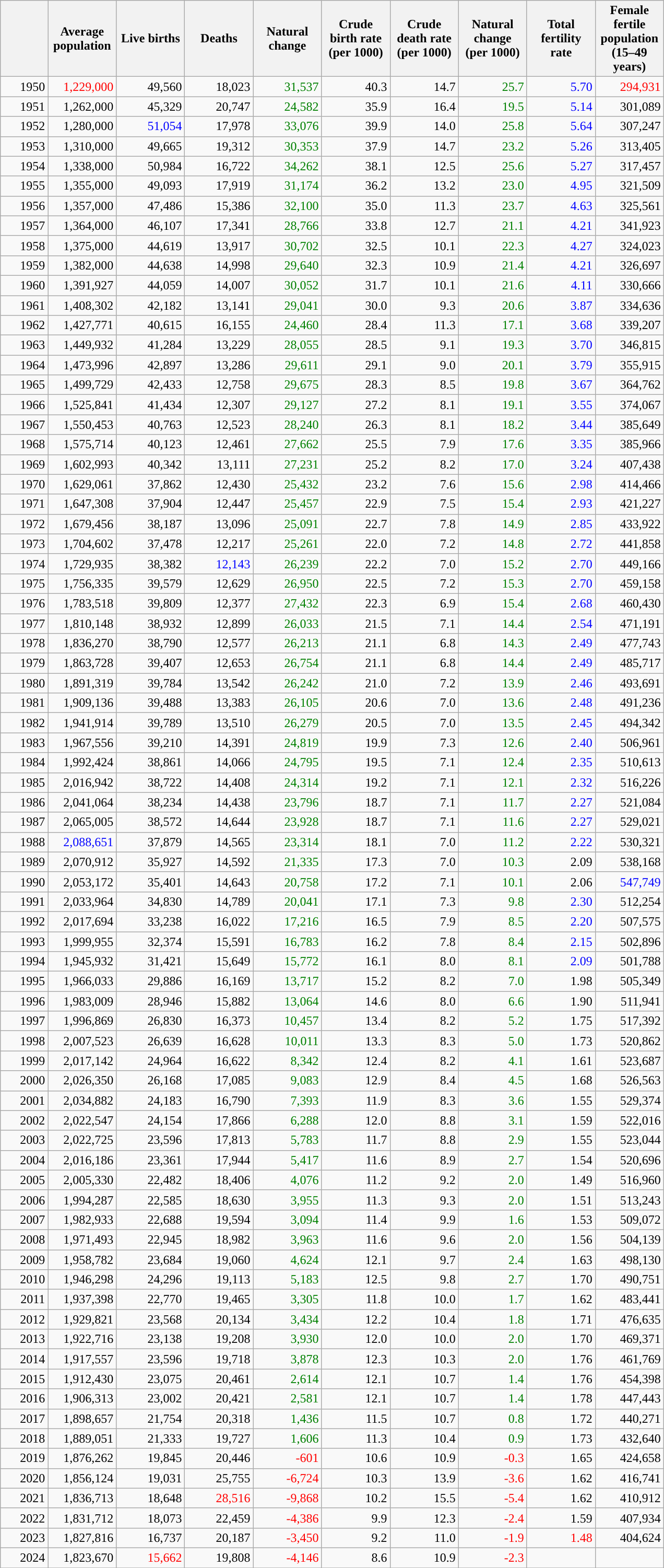<table class="wikitable sortable" style="text-align: right;">
<tr>
<th style="width:40pt;"></th>
<th style="width:60pt;">Average population</th>
<th style="width:60pt;">Live births</th>
<th style="width:60pt;">Deaths</th>
<th style="width:60pt;">Natural change</th>
<th style="width:60pt;">Crude birth rate (per 1000)</th>
<th style="width:60pt;">Crude death rate (per 1000)</th>
<th style="width:60pt;">Natural change (per 1000)</th>
<th style="width:60pt;">Total fertility rate</th>
<th style="width:60pt;">Female fertile population (15–49 years)</th>
</tr>
<tr>
<td>1950</td>
<td style="text-align:right; color:red;">1,229,000</td>
<td style="text-align:right;">49,560</td>
<td style="text-align:right;">18,023</td>
<td style="text-align:right; color:green;">31,537</td>
<td style="text-align:right;">40.3</td>
<td style="text-align:right;">14.7</td>
<td style="text-align:right; color:green;">25.7</td>
<td style="text-align:right; color:blue;">5.70</td>
<td style="text-align:right; color:red;">294,931</td>
</tr>
<tr>
<td>1951</td>
<td style="text-align:right;">1,262,000</td>
<td style="text-align:right;">45,329</td>
<td style="text-align:right;">20,747</td>
<td style="text-align:right; color:green;">24,582</td>
<td style="text-align:right;">35.9</td>
<td style="text-align:right;">16.4</td>
<td style="text-align:right; color:green;">19.5</td>
<td style="text-align:right; color:blue;">5.14</td>
<td style="text-align:right;">301,089</td>
</tr>
<tr>
<td>1952</td>
<td style="text-align:right;">1,280,000</td>
<td style="text-align:right; color:blue; ">51,054</td>
<td style="text-align:right;">17,978</td>
<td style="text-align:right; color:green;">33,076</td>
<td style="text-align:right;">39.9</td>
<td style="text-align:right;">14.0</td>
<td style="text-align:right; color:green;">25.8</td>
<td style="text-align:right; color:blue;">5.64</td>
<td style="text-align:right;">307,247</td>
</tr>
<tr>
<td>1953</td>
<td style="text-align:right;">1,310,000</td>
<td style="text-align:right;">49,665</td>
<td style="text-align:right;">19,312</td>
<td style="text-align:right; color:green;">30,353</td>
<td style="text-align:right;">37.9</td>
<td style="text-align:right;">14.7</td>
<td style="text-align:right; color:green;">23.2</td>
<td style="text-align:right; color:blue;">5.26</td>
<td style="text-align:right;">313,405</td>
</tr>
<tr>
<td>1954</td>
<td style="text-align:right;">1,338,000</td>
<td style="text-align:right;">50,984</td>
<td style="text-align:right;">16,722</td>
<td style="color:green">34,262</td>
<td style="text-align:right;">38.1</td>
<td style="text-align:right;">12.5</td>
<td style="text-align:right; color:green;">25.6</td>
<td style="text-align:right; color:blue;">5.27</td>
<td style="text-align:right;">317,457</td>
</tr>
<tr>
<td>1955</td>
<td style="text-align:right;">1,355,000</td>
<td style="text-align:right;">49,093</td>
<td style="text-align:right;">17,919</td>
<td style="text-align:right; color:green;">31,174</td>
<td style="text-align:right;">36.2</td>
<td style="text-align:right;">13.2</td>
<td style="text-align:right; color:green;">23.0</td>
<td style="text-align:right; color:blue;">4.95</td>
<td style="text-align:right;">321,509</td>
</tr>
<tr>
<td>1956</td>
<td style="text-align:right;">1,357,000</td>
<td style="text-align:right;">47,486</td>
<td style="text-align:right;">15,386</td>
<td style="text-align:right; color:green;">32,100</td>
<td style="text-align:right;">35.0</td>
<td style="text-align:right;">11.3</td>
<td style="text-align:right; color:green;">23.7</td>
<td style="text-align:right; color:blue;">4.63</td>
<td style="text-align:right;">325,561</td>
</tr>
<tr>
<td>1957</td>
<td style="text-align:right;">1,364,000</td>
<td style="text-align:right;">46,107</td>
<td style="text-align:right;">17,341</td>
<td style="text-align:right; color:green;">28,766</td>
<td style="text-align:right;">33.8</td>
<td style="text-align:right;">12.7</td>
<td style="text-align:right; color:green;">21.1</td>
<td style="text-align:right; color:blue;">4.21</td>
<td style="text-align:right;">341,923</td>
</tr>
<tr>
<td>1958</td>
<td style="text-align:right;">1,375,000</td>
<td style="text-align:right;">44,619</td>
<td style="text-align:right;">13,917</td>
<td style="text-align:right; color:green;">30,702</td>
<td style="text-align:right;">32.5</td>
<td style="text-align:right;">10.1</td>
<td style="text-align:right; color:green;">22.3</td>
<td style="text-align:right; color:blue;">4.27</td>
<td style="text-align:right;">324,023</td>
</tr>
<tr>
<td>1959</td>
<td style="text-align:right;">1,382,000</td>
<td style="text-align:right;">44,638</td>
<td style="text-align:right;">14,998</td>
<td style="text-align:right; color:green;">29,640</td>
<td style="text-align:right;">32.3</td>
<td style="text-align:right;">10.9</td>
<td style="text-align:right; color:green;">21.4</td>
<td style="text-align:right; color:blue;">4.21</td>
<td style="text-align:right;">326,697</td>
</tr>
<tr>
<td>1960</td>
<td style="text-align:right;">1,391,927</td>
<td style="text-align:right;">44,059</td>
<td style="text-align:right;">14,007</td>
<td style="text-align:right; color:green;">30,052</td>
<td style="text-align:right;">31.7</td>
<td style="text-align:right;">10.1</td>
<td style="text-align:right; color:green;">21.6</td>
<td style="text-align:right; color:blue;">4.11</td>
<td style="text-align:right;">330,666</td>
</tr>
<tr>
<td>1961</td>
<td style="text-align:right;">1,408,302</td>
<td style="text-align:right;">42,182</td>
<td style="text-align:right;">13,141</td>
<td style="text-align:right; color:green;">29,041</td>
<td style="text-align:right;">30.0</td>
<td style="text-align:right;">9.3</td>
<td style="text-align:right; color:green;">20.6</td>
<td style="text-align:right; color:blue; ">3.87</td>
<td style="text-align:right;">334,636</td>
</tr>
<tr>
<td>1962</td>
<td style="text-align:right;">1,427,771</td>
<td style="text-align:right;">40,615</td>
<td style="text-align:right;">16,155</td>
<td style="text-align:right; color:green;">24,460</td>
<td style="text-align:right;">28.4</td>
<td style="text-align:right;">11.3</td>
<td style="text-align:right; color:green;">17.1</td>
<td style="text-align:right; color:blue;">3.68</td>
<td style="text-align:right;">339,207</td>
</tr>
<tr>
<td>1963</td>
<td style="text-align:right;">1,449,932</td>
<td style="text-align:right;">41,284</td>
<td style="text-align:right;">13,229</td>
<td style="text-align:right; color:green;">28,055</td>
<td style="text-align:right;">28.5</td>
<td style="text-align:right;">9.1</td>
<td style="text-align:right; color:green;">19.3</td>
<td style="text-align:right; color:blue;">3.70</td>
<td style="text-align:right;">346,815</td>
</tr>
<tr>
<td>1964</td>
<td style="text-align:right;">1,473,996</td>
<td style="text-align:right;">42,897</td>
<td style="text-align:right;">13,286</td>
<td style="text-align:right; color:green;">29,611</td>
<td style="text-align:right;">29.1</td>
<td style="text-align:right;">9.0</td>
<td style="text-align:right; color:green;">20.1</td>
<td style="text-align:right; color:blue;">3.79</td>
<td style="text-align:right;">355,915</td>
</tr>
<tr>
<td>1965</td>
<td style="text-align:right;">1,499,729</td>
<td style="text-align:right;">42,433</td>
<td style="text-align:right;">12,758</td>
<td style="text-align:right; color:green;">29,675</td>
<td style="text-align:right;">28.3</td>
<td style="text-align:right;">8.5</td>
<td style="text-align:right; color:green;">19.8</td>
<td style="text-align:right; color:blue;">3.67</td>
<td style="text-align:right;">364,762</td>
</tr>
<tr>
<td>1966</td>
<td style="text-align:right;">1,525,841</td>
<td style="text-align:right;">41,434</td>
<td style="text-align:right;">12,307</td>
<td style="text-align:right; color:green;">29,127</td>
<td style="text-align:right;">27.2</td>
<td style="text-align:right;">8.1</td>
<td style="text-align:right; color:green;">19.1</td>
<td style="text-align:right; color:blue;">3.55</td>
<td style="text-align:right;">374,067</td>
</tr>
<tr>
<td>1967</td>
<td style="text-align:right;">1,550,453</td>
<td style="text-align:right;">40,763</td>
<td style="text-align:right;">12,523</td>
<td style="text-align:right; color:green;">28,240</td>
<td style="text-align:right;">26.3</td>
<td style="text-align:right;">8.1</td>
<td style="text-align:right; color:green;">18.2</td>
<td style="text-align:right; color:blue;">3.44</td>
<td style="text-align:right;">385,649</td>
</tr>
<tr>
<td>1968</td>
<td style="text-align:right;">1,575,714</td>
<td style="text-align:right;">40,123</td>
<td style="text-align:right;">12,461</td>
<td style="text-align:right; color:green;">27,662</td>
<td style="text-align:right;">25.5</td>
<td style="text-align:right;">7.9</td>
<td style="text-align:right; color:green;">17.6</td>
<td style="text-align:right; color:blue;">3.35</td>
<td style="text-align:right;">385,966</td>
</tr>
<tr>
<td>1969</td>
<td style="text-align:right;">1,602,993</td>
<td style="text-align:right;">40,342</td>
<td style="text-align:right;">13,111</td>
<td style="text-align:right; color:green;">27,231</td>
<td style="text-align:right;">25.2</td>
<td style="text-align:right;">8.2</td>
<td style="text-align:right; color:green;">17.0</td>
<td style="text-align:right; color:blue;">3.24</td>
<td style="text-align:right;">407,438</td>
</tr>
<tr>
<td>1970</td>
<td style="text-align:right;">1,629,061</td>
<td style="text-align:right;">37,862</td>
<td style="text-align:right;">12,430</td>
<td style="text-align:right; color:green;">25,432</td>
<td style="text-align:right;">23.2</td>
<td style="text-align:right;">7.6</td>
<td style="text-align:right; color:green;">15.6</td>
<td style="text-align:right; color:blue;">2.98</td>
<td style="text-align:right;">414,466</td>
</tr>
<tr>
<td>1971</td>
<td style="text-align:right;">1,647,308</td>
<td style="text-align:right;">37,904</td>
<td style="text-align:right;">12,447</td>
<td style="text-align:right; color:green;">25,457</td>
<td style="text-align:right;">22.9</td>
<td style="text-align:right;">7.5</td>
<td style="text-align:right; color:green;">15.4</td>
<td style="text-align:right; color:blue;">2.93</td>
<td style="text-align:right;">421,227</td>
</tr>
<tr>
<td>1972</td>
<td style="text-align:right;">1,679,456</td>
<td style="text-align:right;">38,187</td>
<td style="text-align:right;">13,096</td>
<td style="text-align:right; color:green;">25,091</td>
<td style="text-align:right;">22.7</td>
<td style="text-align:right;">7.8</td>
<td style="text-align:right; color:green;">14.9</td>
<td style="text-align:right; color:blue;">2.85</td>
<td style="text-align:right;">433,922</td>
</tr>
<tr>
<td>1973</td>
<td style="text-align:right;">1,704,602</td>
<td style="text-align:right;">37,478</td>
<td style="text-align:right;">12,217</td>
<td style="text-align:right; color:green;">25,261</td>
<td style="text-align:right;">22.0</td>
<td style="text-align:right;">7.2</td>
<td style="text-align:right; color:green;">14.8</td>
<td style="text-align:right; color:blue;">2.72</td>
<td style="text-align:right;">441,858</td>
</tr>
<tr>
<td>1974</td>
<td style="text-align:right;">1,729,935</td>
<td style="text-align:right;">38,382</td>
<td style="text-align:right; color:blue; ">12,143</td>
<td style="text-align:right; color:green;">26,239</td>
<td style="text-align:right;">22.2</td>
<td style="text-align:right;">7.0</td>
<td style="text-align:right; color:green;">15.2</td>
<td style="text-align:right; color:blue;">2.70</td>
<td style="text-align:right;">449,166</td>
</tr>
<tr>
<td>1975</td>
<td style="text-align:right;">1,756,335</td>
<td style="text-align:right;">39,579</td>
<td style="text-align:right;">12,629</td>
<td style="text-align:right; color:green;">26,950</td>
<td style="text-align:right;">22.5</td>
<td style="text-align:right;">7.2</td>
<td style="text-align:right; color:green;">15.3</td>
<td style="text-align:right; color:blue;">2.70</td>
<td style="text-align:right;">459,158</td>
</tr>
<tr>
<td>1976</td>
<td style="text-align:right;">1,783,518</td>
<td style="text-align:right;">39,809</td>
<td style="text-align:right;">12,377</td>
<td style="text-align:right; color:green;">27,432</td>
<td style="text-align:right;">22.3</td>
<td style="text-align:right;">6.9</td>
<td style="text-align:right; color:green;">15.4</td>
<td style="text-align:right; color:blue;">2.68</td>
<td style="text-align:right;">460,430</td>
</tr>
<tr>
<td>1977</td>
<td style="text-align:right;">1,810,148</td>
<td style="text-align:right;">38,932</td>
<td style="text-align:right;">12,899</td>
<td style="text-align:right; color:green;">26,033</td>
<td style="text-align:right;">21.5</td>
<td style="text-align:right;">7.1</td>
<td style="text-align:right; color:green;">14.4</td>
<td style="text-align:right; color:blue;">2.54</td>
<td style="text-align:right;">471,191</td>
</tr>
<tr>
<td>1978</td>
<td style="text-align:right;">1,836,270</td>
<td style="text-align:right;">38,790</td>
<td style="text-align:right;">12,577</td>
<td style="text-align:right; color:green;">26,213</td>
<td style="text-align:right;">21.1</td>
<td style="text-align:right;">6.8</td>
<td style="text-align:right; color:green;">14.3</td>
<td style="text-align:right; color:blue;">2.49</td>
<td style="text-align:right;">477,743</td>
</tr>
<tr>
<td>1979</td>
<td style="text-align:right;">1,863,728</td>
<td style="text-align:right;">39,407</td>
<td style="text-align:right;">12,653</td>
<td style="text-align:right; color:green;">26,754</td>
<td style="text-align:right;">21.1</td>
<td style="text-align:right;">6.8</td>
<td style="text-align:right; color:green;">14.4</td>
<td style="text-align:right; color:blue;">2.49</td>
<td style="text-align:right;">485,717</td>
</tr>
<tr>
<td>1980</td>
<td style="text-align:right;">1,891,319</td>
<td style="text-align:right;">39,784</td>
<td style="text-align:right;">13,542</td>
<td style="text-align:right; color:green;">26,242</td>
<td style="text-align:right;">21.0</td>
<td style="text-align:right;">7.2</td>
<td style="text-align:right; color:green;">13.9</td>
<td style="text-align:right; color:blue;">2.46</td>
<td style="text-align:right;">493,691</td>
</tr>
<tr>
<td>1981</td>
<td style="text-align:right;">1,909,136</td>
<td style="text-align:right;">39,488</td>
<td style="text-align:right;">13,383</td>
<td style="text-align:right; color:green;">26,105</td>
<td style="text-align:right;">20.6</td>
<td style="text-align:right;">7.0</td>
<td style="text-align:right; color:green;">13.6</td>
<td style="text-align:right; color:blue;">2.48</td>
<td style="text-align:right;">491,236</td>
</tr>
<tr>
<td>1982</td>
<td style="text-align:right;">1,941,914</td>
<td style="text-align:right;">39,789</td>
<td style="text-align:right;">13,510</td>
<td style="text-align:right; color:green;">26,279</td>
<td style="text-align:right;">20.5</td>
<td style="text-align:right;">7.0</td>
<td style="text-align:right; color:green;">13.5</td>
<td style="text-align:right; color:blue;">2.45</td>
<td style="text-align:right;">494,342</td>
</tr>
<tr>
<td>1983</td>
<td style="text-align:right;">1,967,556</td>
<td style="text-align:right;">39,210</td>
<td style="text-align:right;">14,391</td>
<td style="text-align:right; color:green;">24,819</td>
<td style="text-align:right;">19.9</td>
<td style="text-align:right;">7.3</td>
<td style="text-align:right; color:green;">12.6</td>
<td style="text-align:right; color:blue;">2.40</td>
<td style="text-align:right;">506,961</td>
</tr>
<tr>
<td>1984</td>
<td style="text-align:right;">1,992,424</td>
<td style="text-align:right;">38,861</td>
<td style="text-align:right;">14,066</td>
<td style="text-align:right; color:green;">24,795</td>
<td style="text-align:right;">19.5</td>
<td style="text-align:right;">7.1</td>
<td style="text-align:right; color:green;">12.4</td>
<td style="text-align:right; color:blue;">2.35</td>
<td style="text-align:right;">510,613</td>
</tr>
<tr>
<td>1985</td>
<td style="text-align:right;">2,016,942</td>
<td style="text-align:right;">38,722</td>
<td style="text-align:right;">14,408</td>
<td style="text-align:right; color:green;">24,314</td>
<td style="text-align:right;">19.2</td>
<td style="text-align:right;">7.1</td>
<td style="text-align:right; color:green;">12.1</td>
<td style="text-align:right; color:blue;">2.32</td>
<td style="text-align:right;">516,226</td>
</tr>
<tr>
<td>1986</td>
<td style="text-align:right;">2,041,064</td>
<td style="text-align:right;">38,234</td>
<td style="text-align:right;">14,438</td>
<td style="text-align:right; color:green;">23,796</td>
<td style="text-align:right;">18.7</td>
<td style="text-align:right;">7.1</td>
<td style="text-align:right; color:green;">11.7</td>
<td style="text-align:right; color:blue;">2.27</td>
<td style="text-align:right;">521,084</td>
</tr>
<tr>
<td>1987</td>
<td style="text-align:right;">2,065,005</td>
<td style="text-align:right;">38,572</td>
<td style="text-align:right;">14,644</td>
<td style="text-align:right; color:green;">23,928</td>
<td style="text-align:right;">18.7</td>
<td style="text-align:right;">7.1</td>
<td style="text-align:right; color:green;">11.6</td>
<td style="text-align:right; color:blue;">2.27</td>
<td style="text-align:right;">529,021</td>
</tr>
<tr>
<td>1988</td>
<td style="color:blue">2,088,651</td>
<td style="text-align:right;">37,879</td>
<td style="text-align:right;">14,565</td>
<td style="color:green">23,314</td>
<td style="text-align:right;">18.1</td>
<td style="text-align:right;">7.0</td>
<td style="color:green">11.2</td>
<td style="color:blue">2.22</td>
<td style="text-align:right;">530,321</td>
</tr>
<tr>
<td>1989</td>
<td style="text-align:right;">2,070,912</td>
<td style="text-align:right;">35,927</td>
<td style="text-align:right;">14,592</td>
<td style="text-align:right; color:green;">21,335</td>
<td style="text-align:right;">17.3</td>
<td style="text-align:right;">7.0</td>
<td style="text-align:right; color:green;">10.3</td>
<td style="text-align:right;">2.09</td>
<td style="text-align:right;">538,168</td>
</tr>
<tr>
<td>1990</td>
<td style="text-align:right;">2,053,172</td>
<td style="text-align:right;">35,401</td>
<td style="text-align:right;">14,643</td>
<td style="text-align:right; color:green;">20,758</td>
<td style="text-align:right;">17.2</td>
<td style="text-align:right;">7.1</td>
<td style="text-align:right; color:green;">10.1</td>
<td style="text-align:right;">2.06</td>
<td style="text-align:right; color:blue;">547,749</td>
</tr>
<tr>
<td>1991</td>
<td style="text-align:right;">2,033,964</td>
<td style="text-align:right;">34,830</td>
<td style="text-align:right;">14,789</td>
<td style="text-align:right; color:green;">20,041</td>
<td style="text-align:right;">17.1</td>
<td style="text-align:right;">7.3</td>
<td style="text-align:right; color:green;">9.8</td>
<td style="text-align:right; color:blue;">2.30</td>
<td style="text-align:right;">512,254</td>
</tr>
<tr>
<td>1992</td>
<td style="text-align:right;">2,017,694</td>
<td style="text-align:right;">33,238</td>
<td style="text-align:right;">16,022</td>
<td style="text-align:right; color:green;">17,216</td>
<td style="text-align:right;">16.5</td>
<td style="text-align:right;">7.9</td>
<td style="text-align:right; color:green;">8.5</td>
<td style="text-align:right; color:blue;">2.20</td>
<td style="text-align:right;">507,575</td>
</tr>
<tr>
<td>1993</td>
<td style="text-align:right;">1,999,955</td>
<td style="text-align:right;">32,374</td>
<td style="text-align:right;">15,591</td>
<td style="text-align:right; color:green;">16,783</td>
<td style="text-align:right;">16.2</td>
<td style="text-align:right;">7.8</td>
<td style="text-align:right; color:green;">8.4</td>
<td style="text-align:right; color:blue;">2.15</td>
<td style="text-align:right;">502,896</td>
</tr>
<tr>
<td>1994</td>
<td style="text-align:right;">1,945,932</td>
<td style="text-align:right;">31,421</td>
<td style="text-align:right;">15,649</td>
<td style="text-align:right; color:green;">15,772</td>
<td style="text-align:right;">16.1</td>
<td style="text-align:right;">8.0</td>
<td style="text-align:right; color:green;">8.1</td>
<td style="text-align:right; color:blue;">2.09</td>
<td style="text-align:right;">501,788</td>
</tr>
<tr>
<td>1995</td>
<td style="text-align:right;">1,966,033</td>
<td style="text-align:right;">29,886</td>
<td style="text-align:right;">16,169</td>
<td style="text-align:right; color:green;">13,717</td>
<td style="text-align:right;">15.2</td>
<td style="text-align:right;">8.2</td>
<td style="text-align:right; color:green;">7.0</td>
<td style="text-align:right;">1.98</td>
<td style="text-align:right;">505,349</td>
</tr>
<tr>
<td>1996</td>
<td style="text-align:right;">1,983,009</td>
<td style="text-align:right;">28,946</td>
<td style="text-align:right;">15,882</td>
<td style="text-align:right; color:green;">13,064</td>
<td style="text-align:right;">14.6</td>
<td style="text-align:right;">8.0</td>
<td style="text-align:right; color:green;">6.6</td>
<td style="text-align:right;">1.90</td>
<td style="text-align:right;">511,941</td>
</tr>
<tr>
<td>1997</td>
<td style="text-align:right;">1,996,869</td>
<td style="text-align:right;">26,830</td>
<td style="text-align:right;">16,373</td>
<td style="text-align:right; color:green;">10,457</td>
<td style="text-align:right;">13.4</td>
<td style="text-align:right;">8.2</td>
<td style="text-align:right; color:green;">5.2</td>
<td style="text-align:right;">1.75</td>
<td style="text-align:right;">517,392</td>
</tr>
<tr>
<td>1998</td>
<td style="text-align:right;">2,007,523</td>
<td style="text-align:right;">26,639</td>
<td style="text-align:right;">16,628</td>
<td style="text-align:right; color:green;">10,011</td>
<td style="text-align:right;">13.3</td>
<td style="text-align:right;">8.3</td>
<td style="text-align:right; color:green;">5.0</td>
<td style="text-align:right;">1.73</td>
<td style="text-align:right;">520,862</td>
</tr>
<tr>
<td>1999</td>
<td style="text-align:right;">2,017,142</td>
<td style="text-align:right;">24,964</td>
<td style="text-align:right;">16,622</td>
<td style="text-align:right; color:green;">8,342</td>
<td style="text-align:right;">12.4</td>
<td style="text-align:right;">8.2</td>
<td style="text-align:right; color:green;">4.1</td>
<td style="text-align:right;">1.61</td>
<td style="text-align:right;">523,687</td>
</tr>
<tr>
<td>2000</td>
<td style="text-align:right;">2,026,350</td>
<td style="text-align:right;">26,168</td>
<td style="text-align:right;">17,085</td>
<td style="text-align:right; color:green;">9,083</td>
<td style="text-align:right;">12.9</td>
<td style="text-align:right;">8.4</td>
<td style="text-align:right; color:green;">4.5</td>
<td style="text-align:right;">1.68</td>
<td style="text-align:right;">526,563</td>
</tr>
<tr>
<td>2001</td>
<td style="text-align:right;">2,034,882</td>
<td style="text-align:right;">24,183</td>
<td style="text-align:right;">16,790</td>
<td style="text-align:right; color:green;">7,393</td>
<td style="text-align:right;">11.9</td>
<td style="text-align:right;">8.3</td>
<td style="text-align:right; color:green;">3.6</td>
<td style="text-align:right;">1.55</td>
<td style="text-align:right;">529,374</td>
</tr>
<tr>
<td>2002</td>
<td style="text-align:right;">2,022,547</td>
<td style="text-align:right;">24,154</td>
<td style="text-align:right;">17,866</td>
<td style="text-align:right; color:green;">6,288</td>
<td style="text-align:right;">12.0</td>
<td style="text-align:right;">8.8</td>
<td style="text-align:right; color:green;">3.1</td>
<td style="text-align:right;">1.59</td>
<td style="text-align:right;">522,016</td>
</tr>
<tr>
<td>2003</td>
<td style="text-align:right;">2,022,725</td>
<td style="text-align:right;">23,596</td>
<td style="text-align:right;">17,813</td>
<td style="text-align:right; color:green;">5,783</td>
<td style="text-align:right;">11.7</td>
<td style="text-align:right;">8.8</td>
<td style="text-align:right; color:green;">2.9</td>
<td style="text-align:right;">1.55</td>
<td style="text-align:right;">523,044</td>
</tr>
<tr>
<td>2004</td>
<td style="text-align:right;">2,016,186</td>
<td style="text-align:right;">23,361</td>
<td style="text-align:right;">17,944</td>
<td style="text-align:right; color:green;">5,417</td>
<td style="text-align:right;">11.6</td>
<td style="text-align:right;">8.9</td>
<td style="text-align:right; color:green;">2.7</td>
<td style="text-align:right;">1.54</td>
<td style="text-align:right;">520,696</td>
</tr>
<tr>
<td>2005</td>
<td style="text-align:right;">2,005,330</td>
<td style="text-align:right;">22,482</td>
<td style="text-align:right;">18,406</td>
<td style="text-align:right; color:green;">4,076</td>
<td style="text-align:right;">11.2</td>
<td style="text-align:right;">9.2</td>
<td style="text-align:right; color:green;">2.0</td>
<td style="text-align:right;">1.49</td>
<td style="text-align:right;">516,960</td>
</tr>
<tr>
<td>2006</td>
<td style="text-align:right;">1,994,287</td>
<td style="text-align:right;">22,585</td>
<td style="text-align:right;">18,630</td>
<td style="text-align:right; color:green;">3,955</td>
<td style="text-align:right;">11.3</td>
<td style="text-align:right;">9.3</td>
<td style="text-align:right; color:green;">2.0</td>
<td style="text-align:right;">1.51</td>
<td style="text-align:right;">513,243</td>
</tr>
<tr>
<td>2007</td>
<td style="text-align:right;">1,982,933</td>
<td style="text-align:right;">22,688</td>
<td style="text-align:right;">19,594</td>
<td style="text-align:right; color:green;">3,094</td>
<td style="text-align:right;">11.4</td>
<td style="text-align:right;">9.9</td>
<td style="text-align:right; color:green;">1.6</td>
<td style="text-align:right;">1.53</td>
<td style="text-align:right;">509,072</td>
</tr>
<tr>
<td>2008</td>
<td style="text-align:right;">1,971,493</td>
<td style="text-align:right;">22,945</td>
<td style="text-align:right;">18,982</td>
<td style="text-align:right; color:green;">3,963</td>
<td style="text-align:right;">11.6</td>
<td style="text-align:right;">9.6</td>
<td style="text-align:right; color:green;">2.0</td>
<td style="text-align:right;">1.56</td>
<td style="text-align:right;">504,139</td>
</tr>
<tr>
<td>2009</td>
<td style="text-align:right;">1,958,782</td>
<td style="text-align:right;">23,684</td>
<td style="text-align:right;">19,060</td>
<td style="text-align:right; color:green;">4,624</td>
<td style="text-align:right;">12.1</td>
<td style="text-align:right;">9.7</td>
<td style="text-align:right; color:green;">2.4</td>
<td style="text-align:right;">1.63</td>
<td style="text-align:right;">498,130</td>
</tr>
<tr>
<td>2010</td>
<td style="text-align:right;">1,946,298</td>
<td style="text-align:right;">24,296</td>
<td style="text-align:right;">19,113</td>
<td style="text-align:right; color:green;">5,183</td>
<td style="text-align:right;">12.5</td>
<td style="text-align:right;">9.8</td>
<td style="text-align:right; color:green;">2.7</td>
<td style="text-align:right;">1.70</td>
<td style="text-align:right;">490,751</td>
</tr>
<tr>
<td>2011</td>
<td style="text-align:right;">1,937,398</td>
<td style="text-align:right;">22,770</td>
<td style="text-align:right;">19,465</td>
<td style="text-align:right; color:green;">3,305</td>
<td style="text-align:right;">11.8</td>
<td style="text-align:right;">10.0</td>
<td style="text-align:right; color:green;">1.7</td>
<td style="text-align:right;">1.62</td>
<td style="text-align:right;">483,441</td>
</tr>
<tr>
<td>2012</td>
<td style="text-align:right;">1,929,821</td>
<td style="text-align:right;">23,568</td>
<td style="text-align:right;">20,134</td>
<td style="text-align:right; color:green;">3,434</td>
<td style="text-align:right;">12.2</td>
<td style="text-align:right;">10.4</td>
<td style="text-align:right; color:green;">1.8</td>
<td style="text-align:right;">1.71</td>
<td style="text-align:right;">476,635</td>
</tr>
<tr>
<td>2013</td>
<td style="text-align:right;">1,922,716</td>
<td style="text-align:right;">23,138</td>
<td style="text-align:right;">19,208</td>
<td style="text-align:right; color:green;">3,930</td>
<td style="text-align:right;">12.0</td>
<td style="text-align:right;">10.0</td>
<td style="text-align:right; color:green;">2.0</td>
<td style="text-align:right;">1.70</td>
<td style="text-align:right;">469,371</td>
</tr>
<tr>
<td>2014</td>
<td style="text-align:right;">1,917,557</td>
<td style="text-align:right;">23,596</td>
<td style="text-align:right;">19,718</td>
<td style="text-align:right; color:green;">3,878</td>
<td style="text-align:right;">12.3</td>
<td style="text-align:right;">10.3</td>
<td style="text-align:right; color:green;">2.0</td>
<td style="text-align:right;">1.76</td>
<td style="text-align:right;">461,769</td>
</tr>
<tr>
<td>2015</td>
<td style="text-align:right;">1,912,430</td>
<td style="text-align:right;">23,075</td>
<td style="text-align:right;">20,461</td>
<td style="text-align:right; color:green;">2,614</td>
<td style="text-align:right;">12.1</td>
<td style="text-align:right;">10.7</td>
<td style="text-align:right; color:green;">1.4</td>
<td style="text-align:right;">1.76</td>
<td style="text-align:right;">454,398</td>
</tr>
<tr>
<td>2016</td>
<td style="text-align:right;">1,906,313</td>
<td style="text-align:right;">23,002</td>
<td style="text-align:right;">20,421</td>
<td style="text-align:right; color:green;">2,581</td>
<td style="text-align:right;">12.1</td>
<td style="text-align:right;">10.7</td>
<td style="text-align:right; color:green;">1.4</td>
<td style="text-align:right;">1.78</td>
<td style="text-align:right;">447,443</td>
</tr>
<tr>
<td>2017</td>
<td style="text-align:right;">1,898,657</td>
<td style="text-align:right;">21,754</td>
<td style="text-align:right;">20,318</td>
<td style="text-align:right; color:green;">1,436</td>
<td style="text-align:right;">11.5</td>
<td style="text-align:right;">10.7</td>
<td style="text-align:right; color:green;">0.8</td>
<td style="text-align:right;">1.72</td>
<td style="text-align:right;">440,271</td>
</tr>
<tr>
<td>2018</td>
<td style="text-align:right;">1,889,051</td>
<td style="text-align:right;">21,333</td>
<td style="text-align:right;">19,727</td>
<td style="text-align:right; color:green;">1,606</td>
<td style="text-align:right;">11.3</td>
<td style="text-align:right;">10.4</td>
<td style="text-align:right; color:green;">0.9</td>
<td style="text-align:right;">1.73</td>
<td style="text-align:right;">432,640</td>
</tr>
<tr>
<td>2019</td>
<td style="text-align:right;">1,876,262</td>
<td style="text-align:right;">19,845</td>
<td style="text-align:right;">20,446</td>
<td style="text-align:right;color:red;">-601</td>
<td style="text-align:right;">10.6</td>
<td style="text-align:right;">10.9</td>
<td style="text-align:right;color:red;">-0.3</td>
<td style="text-align:right;">1.65</td>
<td style="text-align:right;">424,658</td>
</tr>
<tr>
<td>2020</td>
<td style="text-align:right;">1,856,124</td>
<td style="text-align:right;">19,031</td>
<td style="text-align:right;">25,755</td>
<td style="text-align:right; color:red;">-6,724</td>
<td style="text-align:right;">10.3</td>
<td style="text-align:right;">13.9</td>
<td style="text-align:right;color:red;">-3.6</td>
<td style="text-align:right;">1.62</td>
<td style="text-align:right;">416,741</td>
</tr>
<tr>
<td>2021</td>
<td style="text-align:right;">1,836,713</td>
<td style="text-align:right; ">18,648</td>
<td style="text-align:right; color:red; ">28,516</td>
<td style="text-align:right;color:red;">-9,868</td>
<td style="text-align:right;">10.2</td>
<td style="text-align:right;">15.5</td>
<td style="text-align:right;color:red;">-5.4</td>
<td style="text-align:right;">1.62</td>
<td style="text-align:right;">410,912</td>
</tr>
<tr>
<td>2022</td>
<td style="text-align:right;">1,831,712</td>
<td>18,073</td>
<td>22,459</td>
<td style="color:red">-4,386</td>
<td style="text-align:right;">9.9</td>
<td style="text-align:right;">12.3</td>
<td style="text-align:right;color:red;">-2.4</td>
<td style="text-align:right;">1.59</td>
<td style="text-align:right;">407,934</td>
</tr>
<tr>
<td>2023</td>
<td>1,827,816</td>
<td>16,737</td>
<td>20,187</td>
<td style="color:red">-3,450</td>
<td>9.2</td>
<td>11.0</td>
<td style="text-align:right;color:red;">-1.9</td>
<td style="text-align:right;color:red;">1.48</td>
<td>404,624</td>
</tr>
<tr>
<td>2024</td>
<td>1,823,670</td>
<td style="color:red">15,662</td>
<td>19,808</td>
<td style="color:red">-4,146</td>
<td>8.6</td>
<td>10.9</td>
<td style="text-align:right;color:red;">-2.3</td>
<td style="text-align:right;color:red;"></td>
<td></td>
</tr>
<tr>
</tr>
</table>
